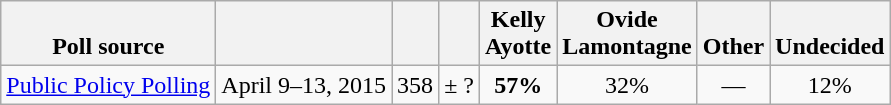<table class="wikitable" style="text-align:center">
<tr valign= bottom>
<th>Poll source</th>
<th></th>
<th></th>
<th></th>
<th>Kelly<br>Ayotte</th>
<th>Ovide<br>Lamontagne</th>
<th>Other</th>
<th>Undecided</th>
</tr>
<tr>
<td align=left><a href='#'>Public Policy Polling</a></td>
<td>April 9–13, 2015</td>
<td>358</td>
<td>± ?</td>
<td><strong>57%</strong></td>
<td>32%</td>
<td>—</td>
<td>12%</td>
</tr>
</table>
